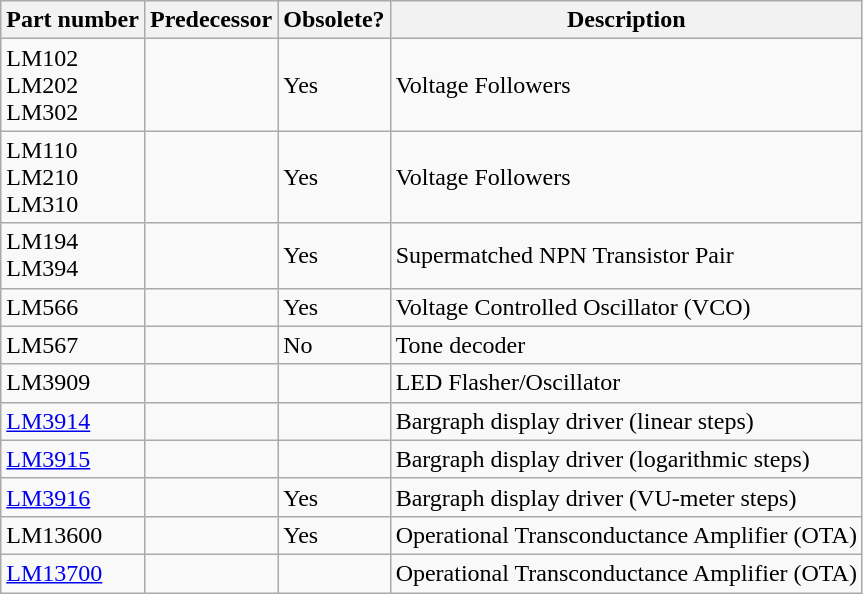<table class="wikitable">
<tr>
<th>Part number</th>
<th>Predecessor</th>
<th>Obsolete?</th>
<th>Description</th>
</tr>
<tr>
<td> LM102<br>LM202<br>LM302</td>
<td></td>
<td> Yes</td>
<td> Voltage Followers</td>
</tr>
<tr>
<td> LM110<br>LM210<br>LM310</td>
<td></td>
<td> Yes</td>
<td> Voltage Followers</td>
</tr>
<tr>
<td> LM194<br>LM394</td>
<td></td>
<td> Yes</td>
<td> Supermatched NPN Transistor Pair</td>
</tr>
<tr>
<td> LM566</td>
<td></td>
<td> Yes</td>
<td> Voltage Controlled Oscillator (VCO)</td>
</tr>
<tr>
<td> LM567</td>
<td></td>
<td> No</td>
<td> Tone decoder</td>
</tr>
<tr>
<td> LM3909</td>
<td></td>
<td></td>
<td> LED Flasher/Oscillator</td>
</tr>
<tr>
<td> <a href='#'>LM3914</a></td>
<td></td>
<td></td>
<td> Bargraph display driver (linear steps)</td>
</tr>
<tr>
<td> <a href='#'>LM3915</a></td>
<td></td>
<td></td>
<td> Bargraph display driver (logarithmic steps)</td>
</tr>
<tr>
<td> <a href='#'>LM3916</a></td>
<td></td>
<td> Yes</td>
<td> Bargraph display driver (VU-meter steps)</td>
</tr>
<tr>
<td> LM13600</td>
<td></td>
<td> Yes</td>
<td> Operational Transconductance Amplifier (OTA)</td>
</tr>
<tr>
<td> <a href='#'>LM13700</a></td>
<td></td>
<td></td>
<td> Operational Transconductance Amplifier (OTA)</td>
</tr>
</table>
